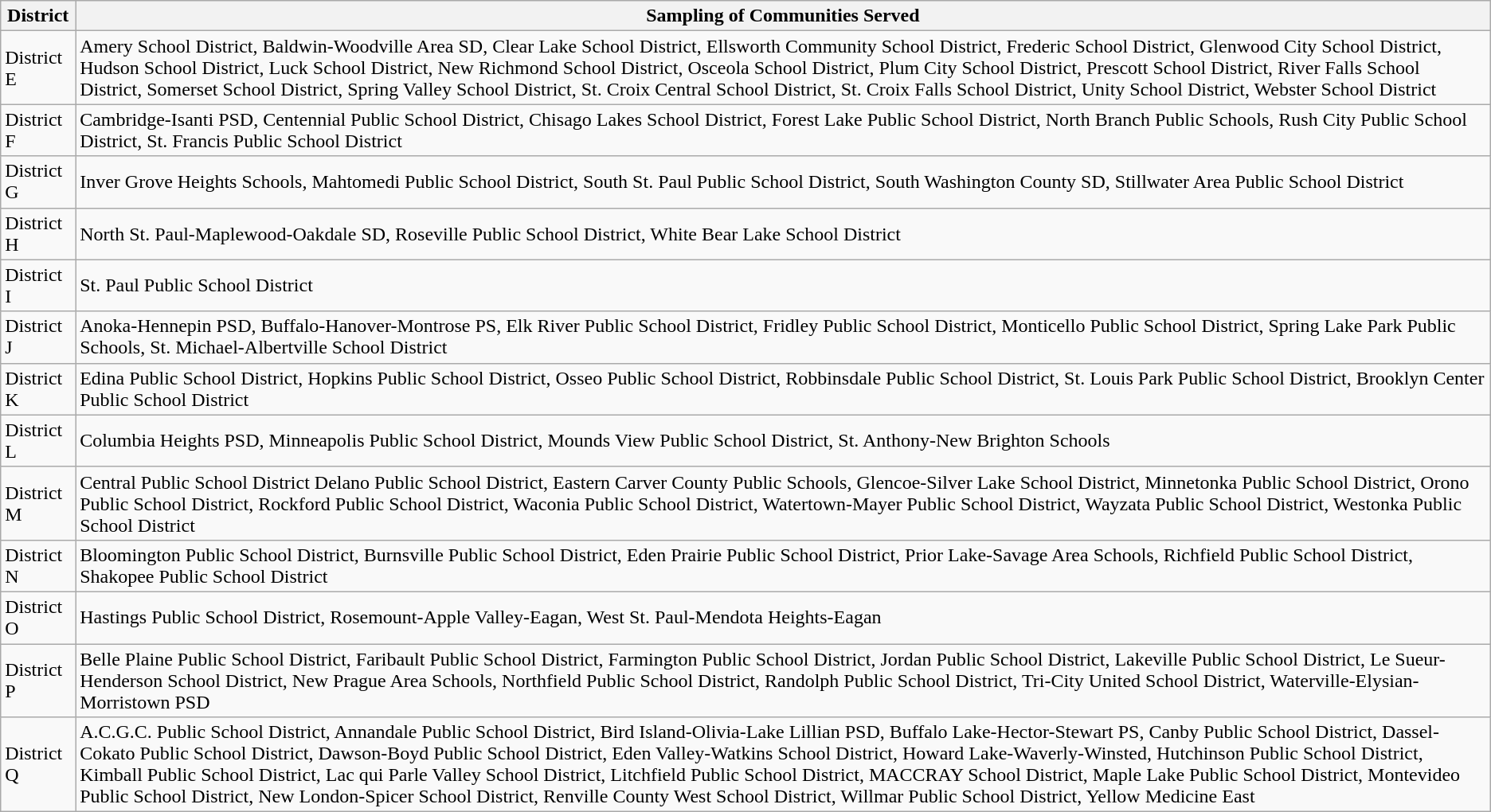<table class="wikitable">
<tr>
<th>District</th>
<th>Sampling of Communities Served</th>
</tr>
<tr>
<td>District E</td>
<td>Amery School District, Baldwin-Woodville Area SD, Clear Lake School District, Ellsworth Community School District, Frederic School District, Glenwood City School District, Hudson School District, Luck School District, New Richmond School District, Osceola School District, Plum City School District, Prescott School District, River Falls School District, Somerset School District, Spring Valley School District, St. Croix Central School District, St. Croix Falls School District, Unity School District, Webster School District</td>
</tr>
<tr>
<td>District F</td>
<td>Cambridge-Isanti PSD, Centennial Public School District, Chisago Lakes School District, Forest Lake Public School District, North Branch Public Schools, Rush City Public School District, St. Francis Public School District</td>
</tr>
<tr>
<td>District G</td>
<td>Inver Grove Heights Schools, Mahtomedi Public School District, South St. Paul Public School District, South Washington County SD, Stillwater Area Public School District</td>
</tr>
<tr>
<td>District H</td>
<td>North St. Paul-Maplewood-Oakdale SD, Roseville Public School District, White Bear Lake School District</td>
</tr>
<tr>
<td>District I</td>
<td>St. Paul Public School District</td>
</tr>
<tr>
<td>District J</td>
<td>Anoka-Hennepin PSD, Buffalo-Hanover-Montrose PS, Elk River Public School District, Fridley Public School District, Monticello Public School District, Spring Lake Park Public Schools, St. Michael-Albertville School District</td>
</tr>
<tr>
<td>District K</td>
<td>Edina Public School District, Hopkins Public School District, Osseo Public School District, Robbinsdale Public School District, St. Louis Park Public School District, Brooklyn Center Public School District</td>
</tr>
<tr>
<td>District L</td>
<td>Columbia Heights PSD, Minneapolis Public School District, Mounds View Public School District, St. Anthony-New Brighton Schools</td>
</tr>
<tr>
<td>District M</td>
<td>Central Public School District Delano Public School District, Eastern Carver County Public Schools, Glencoe-Silver Lake School District, Minnetonka Public School District, Orono Public School District, Rockford Public School District, Waconia Public School District, Watertown-Mayer Public School District, Wayzata Public School District, Westonka Public School District</td>
</tr>
<tr>
<td>District N</td>
<td>Bloomington Public School District, Burnsville Public School District, Eden Prairie Public School District, Prior Lake-Savage Area Schools, Richfield Public School District, Shakopee Public School District</td>
</tr>
<tr>
<td>District O</td>
<td>Hastings Public School District, Rosemount-Apple Valley-Eagan, West St. Paul-Mendota Heights-Eagan</td>
</tr>
<tr>
<td>District P</td>
<td>Belle Plaine Public School District, Faribault Public School District, Farmington Public School District, Jordan Public School District, Lakeville Public School District, Le Sueur-Henderson School District, New Prague Area Schools, Northfield Public School District, Randolph Public School District, Tri-City United School District, Waterville-Elysian-Morristown PSD</td>
</tr>
<tr>
<td>District Q</td>
<td>A.C.G.C. Public School District, Annandale Public School District, Bird Island-Olivia-Lake Lillian PSD, Buffalo Lake-Hector-Stewart PS, Canby Public School District, Dassel-Cokato Public School District, Dawson-Boyd Public School District, Eden Valley-Watkins School District, Howard Lake-Waverly-Winsted, Hutchinson Public School District, Kimball Public School District, Lac qui Parle Valley School District, Litchfield Public School District, MACCRAY School District, Maple Lake Public School District, Montevideo Public School District, New London-Spicer School District, Renville County West School District, Willmar Public School District, Yellow Medicine East</td>
</tr>
</table>
